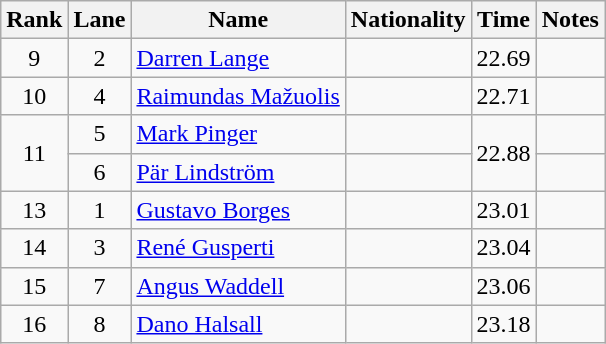<table class="wikitable sortable" style="text-align:center">
<tr>
<th>Rank</th>
<th>Lane</th>
<th>Name</th>
<th>Nationality</th>
<th>Time</th>
<th>Notes</th>
</tr>
<tr>
<td>9</td>
<td>2</td>
<td align=left><a href='#'>Darren Lange</a></td>
<td align=left></td>
<td>22.69</td>
<td></td>
</tr>
<tr>
<td>10</td>
<td>4</td>
<td align=left><a href='#'>Raimundas Mažuolis</a></td>
<td align=left></td>
<td>22.71</td>
<td></td>
</tr>
<tr>
<td rowspan=2>11</td>
<td>5</td>
<td align=left><a href='#'>Mark Pinger</a></td>
<td align=left></td>
<td rowspan=2>22.88</td>
<td></td>
</tr>
<tr>
<td>6</td>
<td align=left><a href='#'>Pär Lindström</a></td>
<td align=left></td>
<td></td>
</tr>
<tr>
<td>13</td>
<td>1</td>
<td align=left><a href='#'>Gustavo Borges</a></td>
<td align=left></td>
<td>23.01</td>
<td></td>
</tr>
<tr>
<td>14</td>
<td>3</td>
<td align=left><a href='#'>René Gusperti</a></td>
<td align=left></td>
<td>23.04</td>
<td></td>
</tr>
<tr>
<td>15</td>
<td>7</td>
<td align=left><a href='#'>Angus Waddell</a></td>
<td align=left></td>
<td>23.06</td>
<td></td>
</tr>
<tr>
<td>16</td>
<td>8</td>
<td align=left><a href='#'>Dano Halsall</a></td>
<td align=left></td>
<td>23.18</td>
<td></td>
</tr>
</table>
